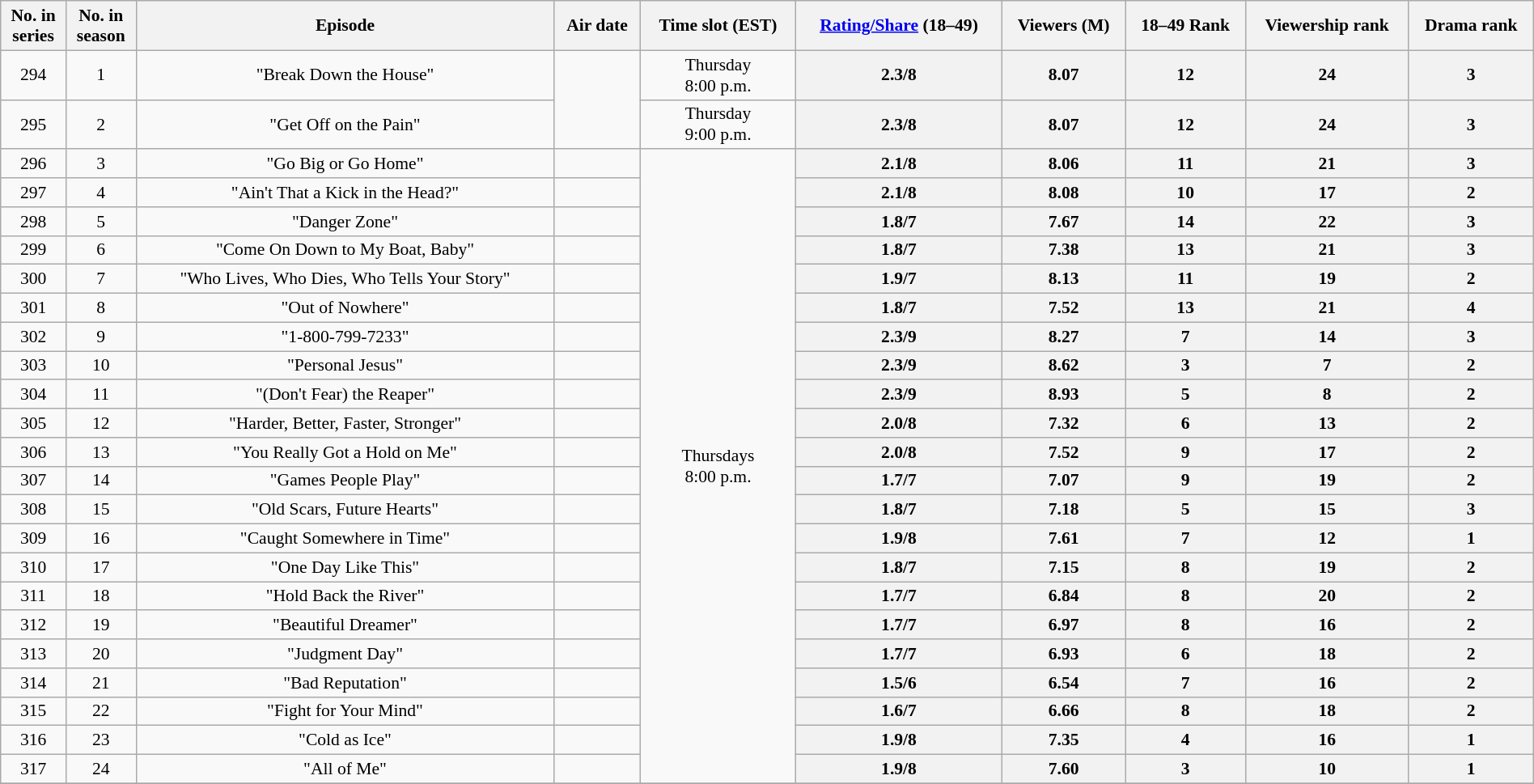<table class="wikitable" style="font-size:90%; text-align:center; width: 100%; margin-left: auto; margin-right: auto;">
<tr>
<th>No. in<br>series</th>
<th>No. in<br>season</th>
<th>Episode</th>
<th>Air date</th>
<th>Time slot (EST)</th>
<th><a href='#'>Rating/Share</a> (18–49)</th>
<th>Viewers (M)</th>
<th>18–49 Rank</th>
<th>Viewership rank</th>
<th>Drama rank</th>
</tr>
<tr>
<td style="text-align:center">294</td>
<td style="text-align:center">1</td>
<td>"Break Down the House"</td>
<td rowspan=2></td>
<td style="text-align:center;">Thursday<br>8:00 p.m.</td>
<th>2.3/8</th>
<th>8.07</th>
<th>12</th>
<th>24</th>
<th>3</th>
</tr>
<tr>
<td style="text-align:center">295</td>
<td style="text-align:center">2</td>
<td>"Get Off on the Pain"</td>
<td style="text-align:center;">Thursday<br>9:00 p.m.</td>
<th>2.3/8</th>
<th>8.07</th>
<th>12</th>
<th>24</th>
<th>3</th>
</tr>
<tr>
<td style="text-align:center">296</td>
<td style="text-align:center">3</td>
<td>"Go Big or Go Home"</td>
<td></td>
<td style="text-align:center" rowspan=22>Thursdays<br>8:00 p.m.</td>
<th>2.1/8</th>
<th>8.06</th>
<th>11</th>
<th>21</th>
<th>3</th>
</tr>
<tr>
<td style="text-align:center">297</td>
<td style="text-align:center">4</td>
<td>"Ain't That a Kick in the Head?"</td>
<td></td>
<th>2.1/8</th>
<th>8.08</th>
<th>10</th>
<th>17</th>
<th>2</th>
</tr>
<tr>
<td style="text-align:center">298</td>
<td style="text-align:center">5</td>
<td>"Danger Zone"</td>
<td></td>
<th>1.8/7</th>
<th>7.67</th>
<th>14</th>
<th>22</th>
<th>3</th>
</tr>
<tr>
<td style="text-align:center">299</td>
<td style="text-align:center">6</td>
<td>"Come On Down to My Boat, Baby"</td>
<td></td>
<th>1.8/7</th>
<th>7.38</th>
<th>13</th>
<th>21</th>
<th>3</th>
</tr>
<tr>
<td style="text-align:center">300</td>
<td style="text-align:center">7</td>
<td>"Who Lives, Who Dies, Who Tells Your Story"</td>
<td></td>
<th>1.9/7</th>
<th>8.13</th>
<th>11</th>
<th>19</th>
<th>2</th>
</tr>
<tr>
<td style="text-align:center">301</td>
<td style="text-align:center">8</td>
<td>"Out of Nowhere"</td>
<td></td>
<th>1.8/7</th>
<th>7.52</th>
<th>13</th>
<th>21</th>
<th>4</th>
</tr>
<tr>
<td style="text-align:center">302</td>
<td style="text-align:center">9</td>
<td>"1-800-799-7233"</td>
<td></td>
<th>2.3/9</th>
<th>8.27</th>
<th>7</th>
<th>14</th>
<th>3</th>
</tr>
<tr>
<td style="text-align:center">303</td>
<td style="text-align:center">10</td>
<td>"Personal Jesus"</td>
<td></td>
<th>2.3/9</th>
<th>8.62</th>
<th>3</th>
<th>7</th>
<th>2</th>
</tr>
<tr>
<td style="text-align:center">304</td>
<td style="text-align:center">11</td>
<td>"(Don't Fear) the Reaper"</td>
<td></td>
<th>2.3/9</th>
<th>8.93</th>
<th>5</th>
<th>8</th>
<th>2</th>
</tr>
<tr>
<td style="text-align:center">305</td>
<td style="text-align:center">12</td>
<td>"Harder, Better, Faster, Stronger"</td>
<td></td>
<th>2.0/8</th>
<th>7.32</th>
<th>6</th>
<th>13</th>
<th>2</th>
</tr>
<tr>
<td style="text-align:center">306</td>
<td style="text-align:center">13</td>
<td>"You Really Got a Hold on Me"</td>
<td></td>
<th>2.0/8</th>
<th>7.52</th>
<th>9</th>
<th>17</th>
<th>2</th>
</tr>
<tr>
<td style="text-align:center">307</td>
<td style="text-align:center">14</td>
<td>"Games People Play"</td>
<td></td>
<th>1.7/7</th>
<th>7.07</th>
<th>9</th>
<th>19</th>
<th>2</th>
</tr>
<tr>
<td style="text-align:center">308</td>
<td style="text-align:center">15</td>
<td>"Old Scars, Future Hearts"</td>
<td></td>
<th>1.8/7</th>
<th>7.18</th>
<th>5</th>
<th>15</th>
<th>3</th>
</tr>
<tr>
<td style="text-align:center">309</td>
<td style="text-align:center">16</td>
<td>"Caught Somewhere in Time"</td>
<td></td>
<th>1.9/8</th>
<th>7.61</th>
<th>7</th>
<th>12</th>
<th>1</th>
</tr>
<tr>
<td style="text-align:center">310</td>
<td style="text-align:center">17</td>
<td>"One Day Like This"</td>
<td></td>
<th>1.8/7</th>
<th>7.15</th>
<th>8</th>
<th>19</th>
<th>2</th>
</tr>
<tr>
<td style="text-align:center">311</td>
<td style="text-align:center">18</td>
<td>"Hold Back the River"</td>
<td></td>
<th>1.7/7</th>
<th>6.84</th>
<th>8</th>
<th>20</th>
<th>2</th>
</tr>
<tr>
<td style="text-align:center">312</td>
<td style="text-align:center">19</td>
<td>"Beautiful Dreamer"</td>
<td></td>
<th>1.7/7</th>
<th>6.97</th>
<th>8</th>
<th>16</th>
<th>2</th>
</tr>
<tr>
<td style="text-align:center">313</td>
<td style="text-align:center">20</td>
<td>"Judgment Day"</td>
<td></td>
<th>1.7/7</th>
<th>6.93</th>
<th>6</th>
<th>18</th>
<th>2</th>
</tr>
<tr>
<td style="text-align:center">314</td>
<td style="text-align:center">21</td>
<td>"Bad Reputation"</td>
<td></td>
<th>1.5/6</th>
<th>6.54</th>
<th>7</th>
<th>16</th>
<th>2</th>
</tr>
<tr>
<td style="text-align:center">315</td>
<td style="text-align:center">22</td>
<td>"Fight for Your Mind"</td>
<td></td>
<th>1.6/7</th>
<th>6.66</th>
<th>8</th>
<th>18</th>
<th>2</th>
</tr>
<tr>
<td style="text-align:center">316</td>
<td style="text-align:center">23</td>
<td>"Cold as Ice"</td>
<td></td>
<th>1.9/8</th>
<th>7.35</th>
<th>4</th>
<th>16</th>
<th>1</th>
</tr>
<tr>
<td style="text-align:center">317</td>
<td style="text-align:center">24</td>
<td>"All of Me"</td>
<td></td>
<th>1.9/8</th>
<th>7.60</th>
<th>3</th>
<th>10</th>
<th>1</th>
</tr>
<tr>
</tr>
</table>
